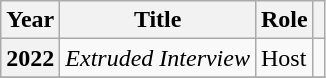<table class="wikitable sortable plainrowheaders">
<tr>
<th scope="col">Year</th>
<th scope="col">Title</th>
<th scope="col">Role</th>
<th scope="col" class="unsortable"></th>
</tr>
<tr>
<th scope="row">2022</th>
<td><em>Extruded Interview</em></td>
<td>Host</td>
<td></td>
</tr>
<tr>
</tr>
</table>
